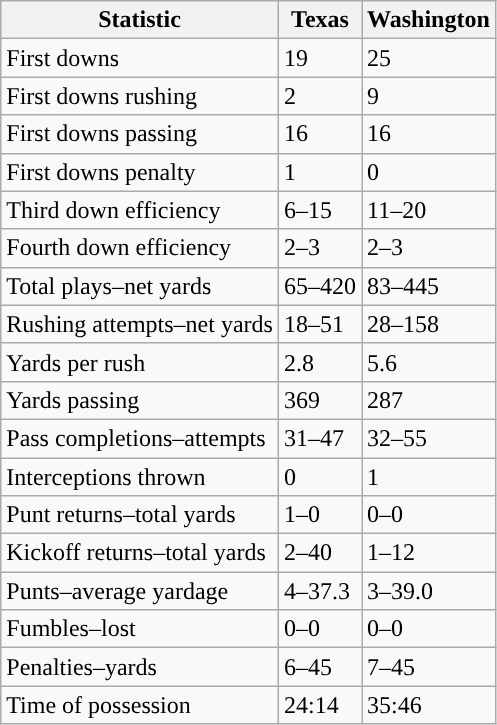<table class="wikitable">
<tr>
<th>Statistic</th>
<th><strong>Texas</strong></th>
<th><strong>Washington</strong></th>
</tr>
<tr>
<td>First downs</td>
<td>19</td>
<td>25</td>
</tr>
<tr>
<td>First downs rushing</td>
<td>2</td>
<td>9</td>
</tr>
<tr>
<td>First downs passing</td>
<td>16</td>
<td>16</td>
</tr>
<tr>
<td>First downs penalty</td>
<td>1</td>
<td>0</td>
</tr>
<tr>
<td>Third down efficiency</td>
<td>6–15</td>
<td>11–20</td>
</tr>
<tr>
<td>Fourth down efficiency</td>
<td>2–3</td>
<td>2–3</td>
</tr>
<tr>
<td>Total plays–net yards</td>
<td>65–420</td>
<td>83–445</td>
</tr>
<tr>
<td>Rushing attempts–net yards</td>
<td>18–51</td>
<td>28–158</td>
</tr>
<tr>
<td>Yards per rush</td>
<td>2.8</td>
<td>5.6</td>
</tr>
<tr>
<td>Yards passing</td>
<td>369</td>
<td>287</td>
</tr>
<tr>
<td>Pass completions–attempts</td>
<td>31–47</td>
<td>32–55</td>
</tr>
<tr>
<td>Interceptions thrown</td>
<td>0</td>
<td>1</td>
</tr>
<tr>
<td>Punt returns–total yards</td>
<td>1–0</td>
<td>0–0</td>
</tr>
<tr>
<td>Kickoff returns–total yards</td>
<td>2–40</td>
<td>1–12</td>
</tr>
<tr>
<td>Punts–average yardage</td>
<td>4–37.3</td>
<td>3–39.0</td>
</tr>
<tr>
<td>Fumbles–lost</td>
<td>0–0</td>
<td>0–0</td>
</tr>
<tr>
<td>Penalties–yards</td>
<td>6–45</td>
<td>7–45</td>
</tr>
<tr>
<td>Time of possession</td>
<td>24:14</td>
<td>35:46</td>
</tr>
</table>
